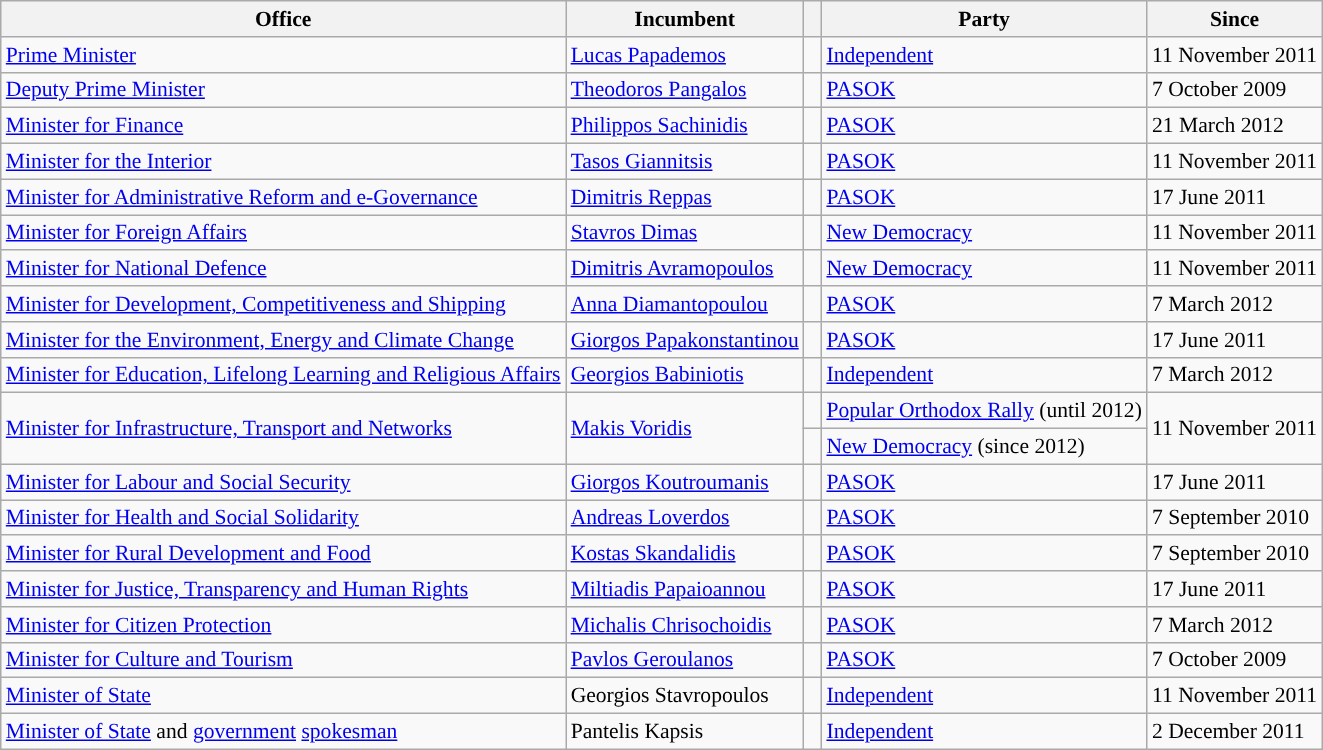<table class="wikitable" style="font-size: 90%;">
<tr>
<th>Office</th>
<th>Incumbent</th>
<th></th>
<th>Party</th>
<th>Since</th>
</tr>
<tr>
<td><a href='#'>Prime Minister</a></td>
<td><a href='#'>Lucas Papademos</a></td>
<td width=5px style="background-color: "></td>
<td><a href='#'>Independent</a></td>
<td>11 November 2011</td>
</tr>
<tr>
<td><a href='#'>Deputy Prime Minister</a></td>
<td><a href='#'>Theodoros Pangalos</a></td>
<td style="background-color: "></td>
<td><a href='#'>PASOK</a></td>
<td>7 October 2009</td>
</tr>
<tr>
<td><a href='#'>Minister for Finance</a></td>
<td><a href='#'>Philippos Sachinidis</a></td>
<td style="background-color: "></td>
<td><a href='#'>PASOK</a></td>
<td>21 March 2012</td>
</tr>
<tr>
<td><a href='#'>Minister for the Interior</a></td>
<td><a href='#'>Tasos Giannitsis</a></td>
<td style="background-color: "></td>
<td><a href='#'>PASOK</a></td>
<td>11 November 2011</td>
</tr>
<tr>
<td><a href='#'>Minister for Administrative Reform and e-Governance</a></td>
<td><a href='#'>Dimitris Reppas</a></td>
<td style="background-color: "></td>
<td><a href='#'>PASOK</a></td>
<td>17 June 2011</td>
</tr>
<tr>
<td><a href='#'>Minister for Foreign Affairs</a></td>
<td><a href='#'>Stavros Dimas</a></td>
<td style="background-color: "></td>
<td><a href='#'>New Democracy</a></td>
<td>11 November 2011</td>
</tr>
<tr>
<td><a href='#'>Minister for National Defence</a></td>
<td><a href='#'>Dimitris Avramopoulos</a></td>
<td style="background-color: "></td>
<td><a href='#'>New Democracy</a></td>
<td>11 November 2011</td>
</tr>
<tr>
<td><a href='#'>Minister for Development, Competitiveness and Shipping</a></td>
<td><a href='#'>Anna Diamantopoulou</a></td>
<td style="background-color: "></td>
<td><a href='#'>PASOK</a></td>
<td>7 March 2012</td>
</tr>
<tr>
<td><a href='#'>Minister for the Environment, Energy and Climate Change</a></td>
<td><a href='#'>Giorgos Papakonstantinou</a></td>
<td style="background-color: "></td>
<td><a href='#'>PASOK</a></td>
<td>17 June 2011</td>
</tr>
<tr>
<td><a href='#'>Minister for Education, Lifelong Learning and Religious Affairs</a></td>
<td><a href='#'>Georgios Babiniotis</a></td>
<td style="background-color: "></td>
<td><a href='#'>Independent</a></td>
<td>7 March 2012</td>
</tr>
<tr>
<td rowspan="2"><a href='#'>Minister for Infrastructure, Transport and Networks</a></td>
<td rowspan="2"><a href='#'>Makis Voridis</a></td>
<td style="background-color: "></td>
<td><a href='#'>Popular Orthodox Rally</a> (until 2012)</td>
<td rowspan="2">11 November 2011</td>
</tr>
<tr>
<td style="background-color: "></td>
<td><a href='#'>New Democracy</a> (since 2012)</td>
</tr>
<tr>
<td><a href='#'>Minister for Labour and Social Security</a></td>
<td><a href='#'>Giorgos Koutroumanis</a></td>
<td style="background-color: "></td>
<td><a href='#'>PASOK</a></td>
<td>17 June 2011</td>
</tr>
<tr>
<td><a href='#'>Minister for Health and Social Solidarity</a></td>
<td><a href='#'>Andreas Loverdos</a></td>
<td style="background-color: "></td>
<td><a href='#'>PASOK</a></td>
<td>7 September 2010</td>
</tr>
<tr>
<td><a href='#'>Minister for Rural Development and Food</a></td>
<td><a href='#'>Kostas Skandalidis</a></td>
<td style="background-color: "></td>
<td><a href='#'>PASOK</a></td>
<td>7 September 2010</td>
</tr>
<tr>
<td><a href='#'>Minister for Justice, Transparency and Human Rights</a></td>
<td><a href='#'>Miltiadis Papaioannou</a></td>
<td style="background-color: "></td>
<td><a href='#'>PASOK</a></td>
<td>17 June 2011</td>
</tr>
<tr>
<td><a href='#'>Minister for Citizen Protection</a></td>
<td><a href='#'>Michalis Chrisochoidis</a></td>
<td style="background-color: "></td>
<td><a href='#'>PASOK</a></td>
<td>7 March 2012</td>
</tr>
<tr>
<td><a href='#'>Minister for Culture and Tourism</a></td>
<td><a href='#'>Pavlos Geroulanos</a></td>
<td style="background-color: "></td>
<td><a href='#'>PASOK</a></td>
<td>7 October 2009</td>
</tr>
<tr>
<td><a href='#'>Minister of State</a></td>
<td>Georgios Stavropoulos</td>
<td width=5px style="background-color: "></td>
<td><a href='#'>Independent</a></td>
<td>11 November 2011</td>
</tr>
<tr>
<td><a href='#'>Minister of State</a> and <a href='#'>government</a> <a href='#'>spokesman</a></td>
<td>Pantelis Kapsis</td>
<td width=5px style="background-color: "></td>
<td><a href='#'>Independent</a></td>
<td>2 December 2011</td>
</tr>
</table>
